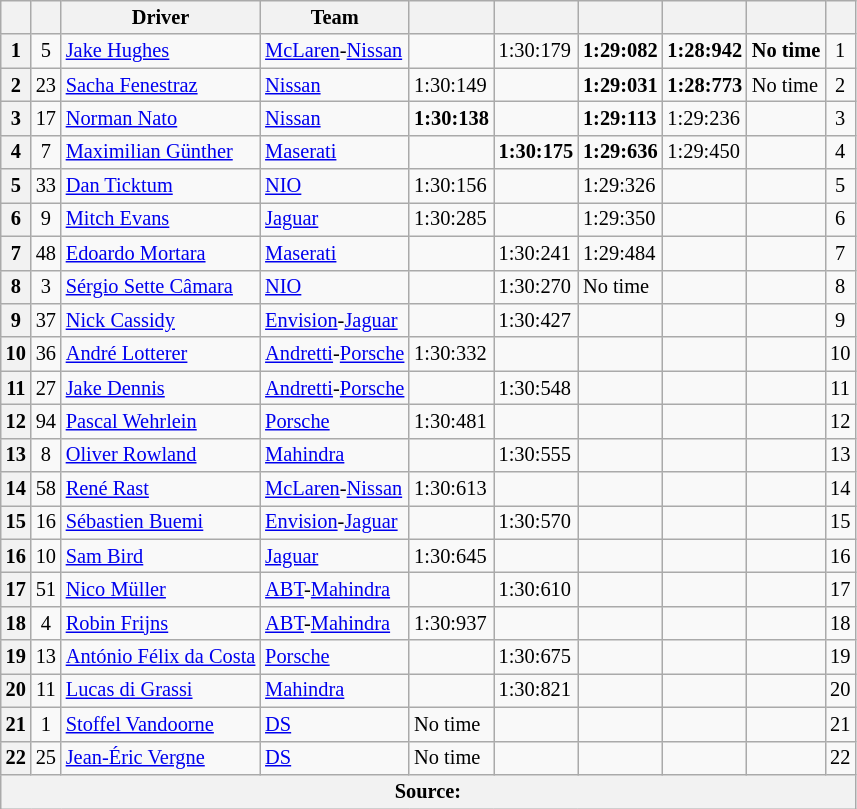<table class="wikitable sortable" style="font-size: 85%">
<tr>
<th scope="col"></th>
<th scope="col"></th>
<th scope="col">Driver</th>
<th scope="col">Team</th>
<th scope="col"></th>
<th scope="col"></th>
<th scope="col"></th>
<th scope="col"></th>
<th scope="col"></th>
<th scope="col"></th>
</tr>
<tr>
<th scope="row">1</th>
<td align="center">5</td>
<td data-sort-value="DAC"> <a href='#'>Jake Hughes</a></td>
<td><a href='#'>McLaren</a>-<a href='#'>Nissan</a></td>
<td></td>
<td>1:30:179</td>
<td><strong>1:29:082</strong></td>
<td><strong>1:28:942</strong></td>
<td><strong>No time</strong></td>
<td align="center">1</td>
</tr>
<tr>
<th scope="row">2</th>
<td align="center">23</td>
<td data-sort-value="VAN"> <a href='#'>Sacha Fenestraz</a></td>
<td><a href='#'>Nissan</a></td>
<td>1:30:149</td>
<td></td>
<td><strong>1:29:031</strong></td>
<td><strong>1:28:773</strong></td>
<td>No time</td>
<td align="center">2</td>
</tr>
<tr>
<th scope="row">3</th>
<td align="center">17</td>
<td data-sort-value="MOR"> <a href='#'>Norman Nato</a></td>
<td><a href='#'>Nissan</a></td>
<td><strong>1:30:138</strong></td>
<td></td>
<td><strong>1:29:113</strong></td>
<td>1:29:236</td>
<td></td>
<td align="center">3</td>
</tr>
<tr>
<th scope="row">4</th>
<td align="center">7</td>
<td data-sort-value="EVA"> <a href='#'>Maximilian Günther</a></td>
<td><a href='#'>Maserati</a></td>
<td></td>
<td><strong>1:30:175</strong></td>
<td><strong>1:29:636</strong></td>
<td>1:29:450</td>
<td></td>
<td align="center">4</td>
</tr>
<tr>
<th scope="row">5</th>
<td align="center">33</td>
<td data-sort-value="CAS"> <a href='#'>Dan Ticktum</a></td>
<td><a href='#'>NIO</a></td>
<td>1:30:156</td>
<td></td>
<td>1:29:326</td>
<td></td>
<td></td>
<td align="center">5</td>
</tr>
<tr>
<th scope="row">6</th>
<td align="center">9</td>
<td data-sort-value="HUG"> <a href='#'>Mitch Evans</a></td>
<td><a href='#'>Jaguar</a></td>
<td>1:30:285</td>
<td></td>
<td>1:29:350</td>
<td></td>
<td></td>
<td align="center">6</td>
</tr>
<tr>
<th scope="row">7</th>
<td align="center">48</td>
<td data-sort-value="BIR"> <a href='#'>Edoardo Mortara</a></td>
<td><a href='#'>Maserati</a></td>
<td></td>
<td>1:30:241</td>
<td>1:29:484</td>
<td></td>
<td></td>
<td align="center">7</td>
</tr>
<tr>
<th scope="row">8</th>
<td align="center">3</td>
<td data-sort-value="GUE"> <a href='#'>Sérgio Sette Câmara</a></td>
<td><a href='#'>NIO</a></td>
<td></td>
<td>1:30:270</td>
<td>No time</td>
<td></td>
<td></td>
<td align="center">8</td>
</tr>
<tr>
<th scope="row">9</th>
<td align="center">37</td>
<td data-sort-value="NAT"> <a href='#'>Nick Cassidy</a></td>
<td><a href='#'>Envision</a>-<a href='#'>Jaguar</a></td>
<td></td>
<td>1:30:427</td>
<td></td>
<td></td>
<td></td>
<td align="center">9</td>
</tr>
<tr>
<th scope="row">10</th>
<td align="center">36</td>
<td data-sort-value="JEV"> <a href='#'>André Lotterer</a></td>
<td><a href='#'>Andretti</a>-<a href='#'>Porsche</a></td>
<td>1:30:332</td>
<td></td>
<td></td>
<td></td>
<td></td>
<td align="center">10</td>
</tr>
<tr>
<th scope="row">11</th>
<td align="center">27</td>
<td data-sort-value="BUE"> <a href='#'>Jake Dennis</a></td>
<td><a href='#'>Andretti</a>-<a href='#'>Porsche</a></td>
<td></td>
<td>1:30:548</td>
<td></td>
<td></td>
<td></td>
<td align="center">11</td>
</tr>
<tr>
<th scope="row">12</th>
<td align="center">94</td>
<td data-sort-value="RAS"> <a href='#'>Pascal Wehrlein</a></td>
<td><a href='#'>Porsche</a></td>
<td>1:30:481</td>
<td></td>
<td></td>
<td></td>
<td></td>
<td align="center">12</td>
</tr>
<tr>
<th scope="row">13</th>
<td align="center">8</td>
<td data-sort-value="DEN"> <a href='#'>Oliver Rowland</a></td>
<td><a href='#'>Mahindra</a></td>
<td></td>
<td>1:30:555</td>
<td></td>
<td></td>
<td></td>
<td align="center">13</td>
</tr>
<tr>
<th scope="row">14</th>
<td align="center">58</td>
<td data-sort-value="MUE"> <a href='#'>René Rast</a></td>
<td><a href='#'>McLaren</a>-<a href='#'>Nissan</a></td>
<td>1:30:613</td>
<td></td>
<td></td>
<td></td>
<td></td>
<td align="center">14</td>
</tr>
<tr>
<th scope="row">15</th>
<td align="center">16</td>
<td data-sort-value="FEN"> <a href='#'>Sébastien Buemi</a></td>
<td><a href='#'>Envision</a>-<a href='#'>Jaguar</a></td>
<td></td>
<td>1:30:570</td>
<td></td>
<td></td>
<td></td>
<td align="center">15</td>
</tr>
<tr>
<th scope="row">16</th>
<td align="center">10</td>
<td data-sort-value="WEH"> <a href='#'>Sam Bird</a></td>
<td><a href='#'>Jaguar</a></td>
<td>1:30:645</td>
<td></td>
<td></td>
<td></td>
<td></td>
<td align="center">16</td>
</tr>
<tr>
<th scope="row">17</th>
<td align="center">51</td>
<td data-sort-value="TIC"> <a href='#'>Nico Müller</a></td>
<td><a href='#'>ABT</a>-<a href='#'>Mahindra</a></td>
<td></td>
<td>1:30:610</td>
<td></td>
<td></td>
<td></td>
<td align="center">17</td>
</tr>
<tr>
<th scope="row">18</th>
<td align="center">4</td>
<td data-sort-value="SET"> <a href='#'>Robin Frijns</a></td>
<td><a href='#'>ABT</a>-<a href='#'>Mahindra</a></td>
<td>1:30:937</td>
<td></td>
<td></td>
<td></td>
<td></td>
<td align="center">18</td>
</tr>
<tr>
<th scope="row">19</th>
<td align="center">13</td>
<td data-sort-value="FRI"> <a href='#'>António Félix da Costa</a></td>
<td><a href='#'>Porsche</a></td>
<td></td>
<td>1:30:675</td>
<td></td>
<td></td>
<td></td>
<td align="center">19</td>
</tr>
<tr>
<th scope="row">20</th>
<td align="center">11</td>
<td data-sort-value="DIG"> <a href='#'>Lucas di Grassi</a></td>
<td><a href='#'>Mahindra</a></td>
<td></td>
<td>1:30:821</td>
<td></td>
<td></td>
<td></td>
<td align="center">20</td>
</tr>
<tr>
<th scope="row">21</th>
<td align="center">1</td>
<td data-sort-value="ROW"> <a href='#'>Stoffel Vandoorne</a></td>
<td><a href='#'>DS</a></td>
<td>No time</td>
<td></td>
<td></td>
<td></td>
<td></td>
<td align="center">21</td>
</tr>
<tr>
<th scope="row">22</th>
<td align="center">25</td>
<td data-sort-value="LOT"> <a href='#'>Jean-Éric Vergne</a></td>
<td><a href='#'>DS</a></td>
<td>No time</td>
<td></td>
<td></td>
<td></td>
<td></td>
<td align="center">22</td>
</tr>
<tr>
<th colspan="10">Source:</th>
</tr>
</table>
